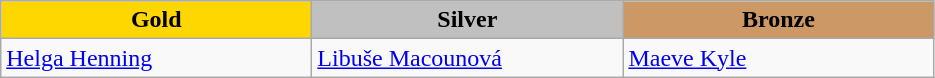<table class="wikitable" style="text-align:left">
<tr align="center">
<td width=200 bgcolor=gold><strong>Gold</strong></td>
<td width=200 bgcolor=silver><strong>Silver</strong></td>
<td width=200 bgcolor=CC9966><strong>Bronze</strong></td>
</tr>
<tr>
<td><a href='#'>Helga Henning</a><br><em></em></td>
<td><a href='#'>Libuše Macounová</a><br><em></em></td>
<td><a href='#'>Maeve Kyle</a><br><em></em></td>
</tr>
</table>
